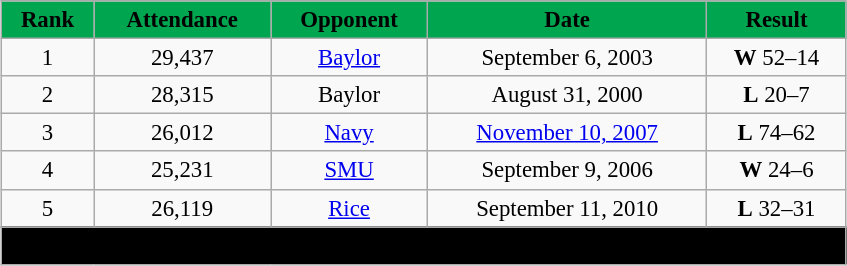<table border="0" style="font-size: 95%; width:60%">
<tr>
<td valign="top"><br><table class="wikitable sortable" style="width:75%;">
<tr>
<th style="background:#00A550;"><span> Rank</span></th>
<th style="background:#00A550;"><span> Attendance</span></th>
<th style="background:#00A550;"><span> Opponent</span></th>
<th style="background:#00A550;"><span> Date</span></th>
<th style="background:#00A550;"><span> Result</span></th>
</tr>
<tr style="text-align:center;">
<td>1</td>
<td>29,437</td>
<td><a href='#'>Baylor</a></td>
<td>September 6, 2003</td>
<td><strong>W</strong> 52–14</td>
</tr>
<tr style="text-align:center;">
<td>2</td>
<td>28,315</td>
<td>Baylor</td>
<td>August 31, 2000</td>
<td><strong>L</strong> 20–7</td>
</tr>
<tr style="text-align:center;">
<td>3</td>
<td>26,012</td>
<td><a href='#'>Navy</a></td>
<td><a href='#'>November 10, 2007</a></td>
<td><strong>L</strong> 74–62</td>
</tr>
<tr style="text-align:center;">
<td>4</td>
<td>25,231</td>
<td><a href='#'>SMU</a></td>
<td>September 9, 2006</td>
<td><strong>W</strong> 24–6</td>
</tr>
<tr style="text-align:center;">
<td>5</td>
<td>26,119</td>
<td><a href='#'>Rice</a></td>
<td>September 11, 2010</td>
<td><strong>L</strong> 32–31</td>
</tr>
<tr style="text-align:center;">
</tr>
<tr class="sortbottom" style="background:#000;">
<th colspan="5" style="background:#000;"><span> All-time record in Fouts: 155-100-7 ()</span></th>
</tr>
</table>
</td>
</tr>
</table>
